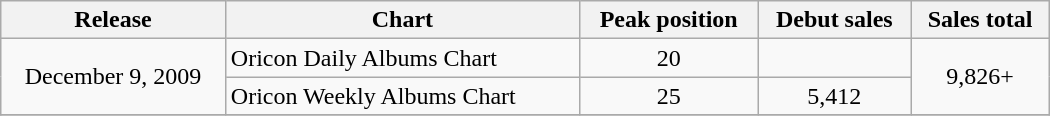<table class="wikitable" width="700px">
<tr>
<th align="left">Release</th>
<th align="left">Chart</th>
<th align="left">Peak position</th>
<th align="left">Debut sales</th>
<th align="left">Sales total</th>
</tr>
<tr>
<td align="center" rowspan="2">December 9, 2009</td>
<td align="left">Oricon Daily Albums Chart</td>
<td align="center">20</td>
<td align="center"></td>
<td align="center" rowspan="2">9,826+</td>
</tr>
<tr>
<td align="left">Oricon Weekly Albums Chart</td>
<td align="center">25</td>
<td align="center">5,412</td>
</tr>
<tr>
</tr>
</table>
